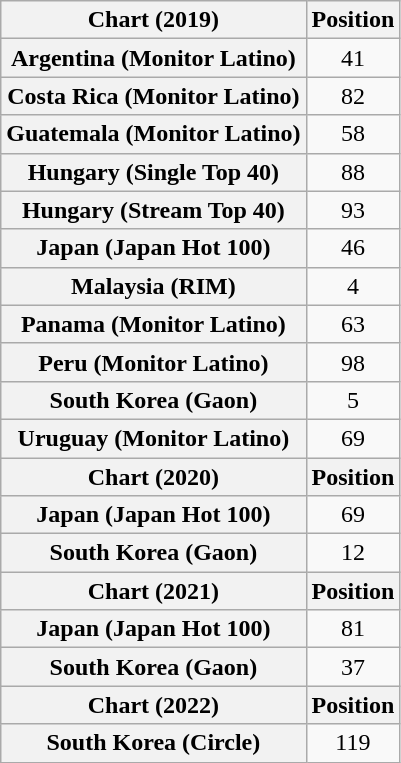<table class="wikitable sortable plainrowheaders" style="text-align:center">
<tr>
<th scope="col">Chart (2019)</th>
<th scope="col">Position</th>
</tr>
<tr>
<th scope="row">Argentina (Monitor Latino)</th>
<td>41</td>
</tr>
<tr>
<th scope="row">Costa Rica (Monitor Latino)</th>
<td>82</td>
</tr>
<tr>
<th scope="row">Guatemala (Monitor Latino)</th>
<td>58</td>
</tr>
<tr>
<th scope="row">Hungary (Single Top 40)</th>
<td>88</td>
</tr>
<tr>
<th scope="row">Hungary (Stream Top 40)</th>
<td>93</td>
</tr>
<tr>
<th scope="row">Japan (Japan Hot 100)</th>
<td>46</td>
</tr>
<tr>
<th scope="row">Malaysia (RIM)</th>
<td>4</td>
</tr>
<tr>
<th scope="row">Panama (Monitor Latino)</th>
<td>63</td>
</tr>
<tr>
<th scope="row">Peru (Monitor Latino)</th>
<td>98</td>
</tr>
<tr>
<th scope="row">South Korea (Gaon)</th>
<td>5</td>
</tr>
<tr>
<th scope="row">Uruguay (Monitor Latino)</th>
<td>69</td>
</tr>
<tr>
<th scope="col">Chart (2020)</th>
<th scope="col">Position</th>
</tr>
<tr>
<th scope="row">Japan (Japan Hot 100)</th>
<td>69</td>
</tr>
<tr>
<th scope="row">South Korea (Gaon)</th>
<td>12</td>
</tr>
<tr>
<th scope="col">Chart (2021)</th>
<th scope="col">Position</th>
</tr>
<tr>
<th scope="row">Japan (Japan Hot 100)</th>
<td>81</td>
</tr>
<tr>
<th scope="row">South Korea (Gaon)</th>
<td>37</td>
</tr>
<tr>
<th scope="col">Chart (2022)</th>
<th scope="col">Position</th>
</tr>
<tr>
<th scope="row">South Korea (Circle)</th>
<td>119</td>
</tr>
</table>
